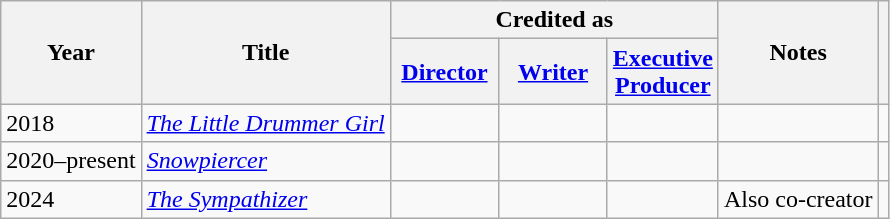<table class="wikitable">
<tr>
<th rowspan="2">Year</th>
<th rowspan="2">Title</th>
<th colspan="3">Credited as</th>
<th rowspan="2">Notes</th>
<th rowspan="2" class="unsortable"></th>
</tr>
<tr>
<th width="65"><a href='#'>Director</a></th>
<th width="65"><a href='#'>Writer</a></th>
<th width="65"><a href='#'>Executive Producer</a></th>
</tr>
<tr>
<td>2018</td>
<td><em><a href='#'>The Little Drummer Girl</a></em></td>
<td></td>
<td></td>
<td></td>
<td></td>
<td></td>
</tr>
<tr>
<td>2020–present</td>
<td><em><a href='#'>Snowpiercer</a></em></td>
<td></td>
<td></td>
<td></td>
<td></td>
<td></td>
</tr>
<tr>
<td>2024</td>
<td><em><a href='#'>The Sympathizer</a></em></td>
<td></td>
<td></td>
<td></td>
<td>Also co-creator</td>
<td></td>
</tr>
</table>
